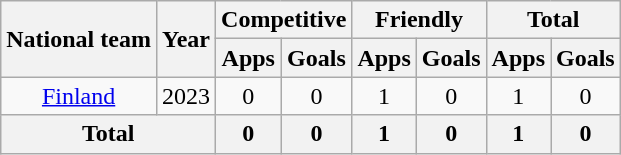<table class="wikitable" style="text-align:center">
<tr>
<th rowspan="2">National team</th>
<th rowspan="2">Year</th>
<th colspan="2">Competitive</th>
<th colspan="2">Friendly</th>
<th colspan="2">Total</th>
</tr>
<tr>
<th>Apps</th>
<th>Goals</th>
<th>Apps</th>
<th>Goals</th>
<th>Apps</th>
<th>Goals</th>
</tr>
<tr>
<td rowspan=1><a href='#'>Finland</a></td>
<td>2023</td>
<td>0</td>
<td>0</td>
<td>1</td>
<td>0</td>
<td>1</td>
<td>0</td>
</tr>
<tr>
<th colspan=2>Total</th>
<th>0</th>
<th>0</th>
<th>1</th>
<th>0</th>
<th>1</th>
<th>0</th>
</tr>
</table>
